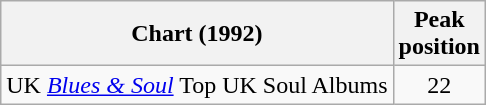<table class="wikitable sortable">
<tr>
<th>Chart (1992)</th>
<th>Peak<br>position</th>
</tr>
<tr>
<td>UK <em><a href='#'>Blues & Soul</a></em> Top UK Soul Albums</td>
<td align=center>22</td>
</tr>
</table>
